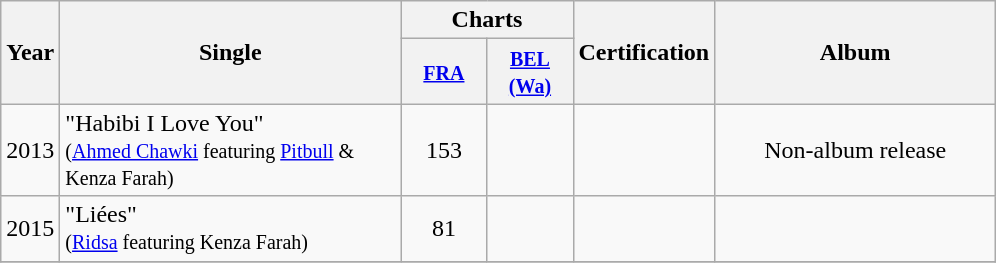<table class="wikitable">
<tr>
<th align="center" rowspan="2">Year</th>
<th align="center" rowspan="2" width="220">Single</th>
<th align="center" colspan="2">Charts</th>
<th align="center" rowspan="2" width="70">Certification</th>
<th align="center" rowspan="2" width="180">Album</th>
</tr>
<tr>
<th width="50"><small><a href='#'>FRA</a></small><br></th>
<th width="50"><small><a href='#'>BEL <br>(Wa)</a></small><br></th>
</tr>
<tr>
<td align="center">2013</td>
<td>"Habibi I Love You" <br><small>(<a href='#'>Ahmed Chawki</a> featuring <a href='#'>Pitbull</a> & Kenza Farah)</small></td>
<td align="center">153</td>
<td align="center"></td>
<td align="center"></td>
<td align="center">Non-album release</td>
</tr>
<tr>
<td align="center">2015</td>
<td>"Liées" <br><small>(<a href='#'>Ridsa</a> featuring Kenza Farah)</small></td>
<td align="center">81</td>
<td align="center"></td>
<td align="center"></td>
<td align="center"></td>
</tr>
<tr>
</tr>
</table>
